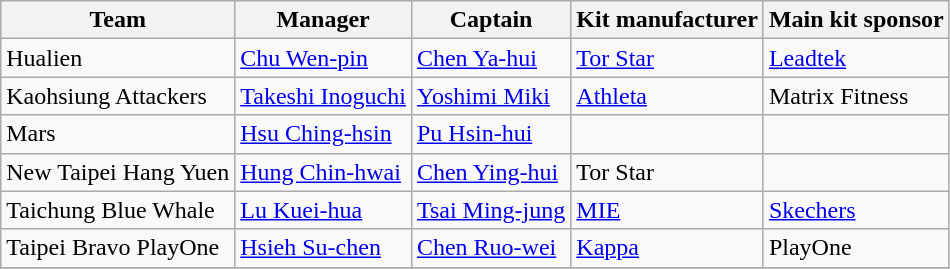<table class="wikitable sortable" style="text-align: left;">
<tr>
<th>Team</th>
<th>Manager</th>
<th>Captain</th>
<th>Kit manufacturer</th>
<th>Main kit sponsor</th>
</tr>
<tr>
<td>Hualien</td>
<td> <a href='#'>Chu Wen-pin</a></td>
<td> <a href='#'>Chen Ya-hui</a></td>
<td><a href='#'>Tor Star</a></td>
<td><a href='#'>Leadtek</a></td>
</tr>
<tr>
<td>Kaohsiung Attackers</td>
<td> <a href='#'>Takeshi Inoguchi</a></td>
<td> <a href='#'>Yoshimi Miki</a></td>
<td><a href='#'>Athleta</a></td>
<td>Matrix Fitness</td>
</tr>
<tr>
<td>Mars</td>
<td> <a href='#'>Hsu Ching-hsin</a></td>
<td> <a href='#'>Pu Hsin-hui</a></td>
<td></td>
<td></td>
</tr>
<tr>
<td>New Taipei Hang Yuen</td>
<td> <a href='#'>Hung Chin-hwai</a></td>
<td> <a href='#'>Chen Ying-hui</a></td>
<td>Tor Star</td>
<td></td>
</tr>
<tr>
<td>Taichung Blue Whale</td>
<td> <a href='#'>Lu Kuei-hua</a></td>
<td> <a href='#'>Tsai Ming-jung</a></td>
<td><a href='#'>MIE</a></td>
<td><a href='#'>Skechers</a></td>
</tr>
<tr>
<td>Taipei Bravo PlayOne</td>
<td> <a href='#'>Hsieh Su-chen</a></td>
<td> <a href='#'>Chen Ruo-wei</a></td>
<td><a href='#'>Kappa</a></td>
<td>PlayOne</td>
</tr>
<tr>
</tr>
</table>
